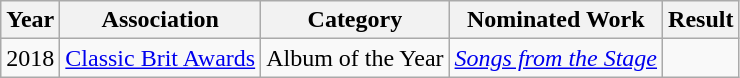<table class="wikitable">
<tr>
<th>Year</th>
<th>Association</th>
<th>Category</th>
<th>Nominated Work</th>
<th>Result</th>
</tr>
<tr>
<td>2018</td>
<td><a href='#'>Classic Brit Awards</a></td>
<td>Album of the Year</td>
<td><em><a href='#'>Songs from the Stage</a></em></td>
<td></td>
</tr>
</table>
